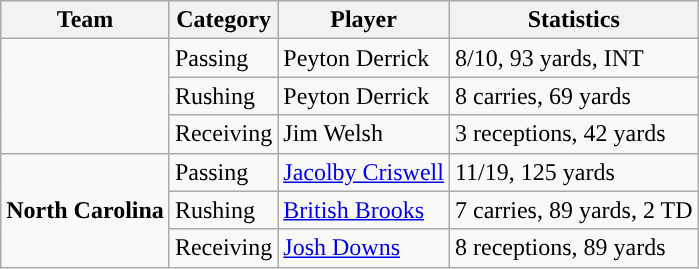<table class="wikitable" style="float: left;">
<tr>
<th>Team</th>
<th>Category</th>
<th>Player</th>
<th>Statistics</th>
</tr>
<tr>
<td rowspan=3><strong></strong></td>
<td>Passing</td>
<td>Peyton Derrick</td>
<td>8/10, 93 yards, INT</td>
</tr>
<tr>
<td>Rushing</td>
<td>Peyton Derrick</td>
<td>8 carries, 69 yards</td>
</tr>
<tr>
<td>Receiving</td>
<td>Jim Welsh</td>
<td>3 receptions, 42 yards</td>
</tr>
<tr>
<td rowspan=3><strong>North Carolina</strong></td>
<td>Passing</td>
<td><a href='#'>Jacolby Criswell</a></td>
<td>11/19, 125 yards</td>
</tr>
<tr>
<td>Rushing</td>
<td><a href='#'>British Brooks</a></td>
<td>7 carries, 89 yards, 2 TD</td>
</tr>
<tr>
<td>Receiving</td>
<td><a href='#'>Josh Downs</a></td>
<td>8 receptions, 89 yards</td>
</tr>
</table>
